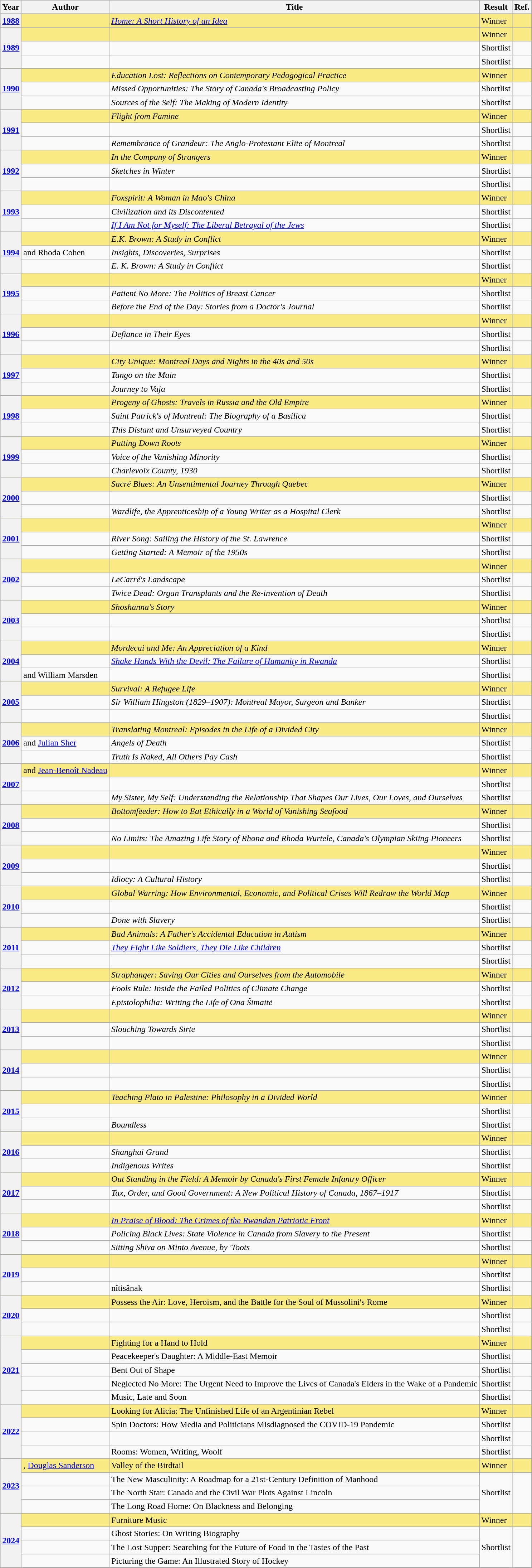<table class="wikitable sortable mw-collapsible">
<tr>
<th>Year</th>
<th>Author</th>
<th>Title</th>
<th>Result</th>
<th>Ref.</th>
</tr>
<tr style="background:#FAEB86">
<th><a href='#'>1988</a></th>
<td></td>
<td><em><a href='#'>Home: A Short History of an Idea</a></em></td>
<td>Winner</td>
<td></td>
</tr>
<tr style="background:#FAEB86">
<th rowspan="3"><a href='#'>1989</a></th>
<td></td>
<td><em></em></td>
<td>Winner</td>
<td></td>
</tr>
<tr>
<td></td>
<td></td>
<td>Shortlist</td>
<td></td>
</tr>
<tr>
<td></td>
<td></td>
<td>Shortlist</td>
<td></td>
</tr>
<tr style="background:#FAEB86">
<th rowspan="3"><a href='#'>1990</a></th>
<td></td>
<td><em>Education Lost: Reflections on Contemporary Pedogogical Practice</em></td>
<td>Winner</td>
<td></td>
</tr>
<tr>
<td></td>
<td><em>Missed Opportunities: The Story of Canada's Broadcasting Policy</em></td>
<td>Shortlist</td>
<td></td>
</tr>
<tr>
<td></td>
<td><em>Sources of the Self: The Making of Modern Identity</em></td>
<td>Shortlist</td>
<td></td>
</tr>
<tr style="background:#FAEB86">
<th rowspan="3"><a href='#'>1991</a></th>
<td></td>
<td><em>Flight from Famine</em></td>
<td>Winner</td>
<td></td>
</tr>
<tr>
<td></td>
<td></td>
<td>Shortlist</td>
<td></td>
</tr>
<tr>
<td></td>
<td><em>Remembrance of Grandeur: The Anglo-Protestant Elite of Montreal</em></td>
<td>Shortlist</td>
<td></td>
</tr>
<tr style="background:#FAEB86">
<th rowspan="3"><a href='#'>1992</a></th>
<td></td>
<td><em>In the Company of Strangers</em></td>
<td>Winner</td>
<td></td>
</tr>
<tr>
<td></td>
<td><em>Sketches in Winter</em></td>
<td>Shortlist</td>
<td></td>
</tr>
<tr>
<td></td>
<td></td>
<td>Shortlist</td>
<td></td>
</tr>
<tr style="background:#FAEB86">
<th rowspan="3"><a href='#'>1993</a></th>
<td></td>
<td><em>Foxspirit: A Woman in Mao's China</em></td>
<td>Winner</td>
<td></td>
</tr>
<tr>
<td></td>
<td><em>Civilization and its Discontented</em></td>
<td>Shortlist</td>
<td></td>
</tr>
<tr>
<td></td>
<td><em><a href='#'>If I Am Not for Myself: The Liberal Betrayal of the Jews</a></em></td>
<td>Shortlist</td>
<td></td>
</tr>
<tr style="background:#FAEB86">
<th rowspan="3"><a href='#'>1994</a></th>
<td></td>
<td><em>E.K. Brown: A Study in Conflict</em></td>
<td>Winner</td>
<td></td>
</tr>
<tr>
<td> and Rhoda Cohen</td>
<td><em>Insights, Discoveries, Surprises</em></td>
<td>Shortlist</td>
<td></td>
</tr>
<tr>
<td></td>
<td><em>E. K. Brown: A Study in Conflict</em></td>
<td>Shortlist</td>
<td></td>
</tr>
<tr style="background:#FAEB86">
<th rowspan="3"><a href='#'>1995</a></th>
<td></td>
<td><em></em></td>
<td>Winner</td>
<td></td>
</tr>
<tr>
<td></td>
<td><em>Patient No More: The Politics of Breast Cancer</em></td>
<td>Shortlist</td>
<td></td>
</tr>
<tr>
<td></td>
<td><em>Before the End of the Day: Stories from a Doctor's Journal</em></td>
<td>Shortlist</td>
<td></td>
</tr>
<tr style="background:#FAEB86">
<th rowspan="3"><a href='#'>1996</a></th>
<td></td>
<td><em></em></td>
<td>Winner</td>
<td></td>
</tr>
<tr>
<td></td>
<td><em>Defiance in Their Eyes</em></td>
<td>Shortlist</td>
<td></td>
</tr>
<tr>
<td></td>
<td></td>
<td>Shortlist</td>
<td></td>
</tr>
<tr style="background:#FAEB86">
<th rowspan="3"><a href='#'>1997</a></th>
<td></td>
<td><em>City Unique: Montreal Days and Nights in the 40s and 50s</em></td>
<td>Winner</td>
<td></td>
</tr>
<tr>
<td></td>
<td><em>Tango on the Main</em></td>
<td>Shortlist</td>
<td></td>
</tr>
<tr>
<td></td>
<td><em>Journey to Vaja</em></td>
<td>Shortlist</td>
<td></td>
</tr>
<tr style="background:#FAEB86">
<th rowspan="3"><a href='#'>1998</a></th>
<td></td>
<td><em>Progeny of Ghosts: Travels in Russia and the Old Empire</em></td>
<td>Winner</td>
<td></td>
</tr>
<tr>
<td></td>
<td><em>Saint Patrick's of Montreal: The Biography of a Basilica</em></td>
<td>Shortlist</td>
<td></td>
</tr>
<tr>
<td></td>
<td><em>This Distant and Unsurveyed Country</em></td>
<td>Shortlist</td>
<td></td>
</tr>
<tr style="background:#FAEB86">
<th rowspan="3"><a href='#'>1999</a></th>
<td></td>
<td><em>Putting Down Roots</em></td>
<td>Winner</td>
<td></td>
</tr>
<tr>
<td></td>
<td><em>Voice of the Vanishing Minority</em></td>
<td>Shortlist</td>
<td></td>
</tr>
<tr>
<td></td>
<td><em>Charlevoix County, 1930</em></td>
<td>Shortlist</td>
<td></td>
</tr>
<tr style="background:#FAEB86">
<th rowspan="3"><a href='#'>2000</a></th>
<td></td>
<td><em>Sacré Blues: An Unsentimental Journey Through Quebec</em></td>
<td>Winner</td>
<td></td>
</tr>
<tr>
<td></td>
<td></td>
<td>Shortlist</td>
<td></td>
</tr>
<tr>
<td></td>
<td><em>Wardlife, the Apprenticeship of a Young Writer as a Hospital Clerk</em></td>
<td>Shortlist</td>
<td></td>
</tr>
<tr style="background:#FAEB86">
<th rowspan="3"><a href='#'>2001</a></th>
<td></td>
<td><em></em></td>
<td>Winner</td>
<td></td>
</tr>
<tr>
<td></td>
<td><em>River Song: Sailing the History of the St. Lawrence</em></td>
<td>Shortlist</td>
<td></td>
</tr>
<tr>
<td></td>
<td><em>Getting Started: A Memoir of the 1950s</em></td>
<td>Shortlist</td>
<td></td>
</tr>
<tr style="background:#FAEB86">
<th rowspan="3"><a href='#'>2002</a></th>
<td></td>
<td><em></em></td>
<td>Winner</td>
<td></td>
</tr>
<tr>
<td></td>
<td><em>LeCarré's Landscape</em></td>
<td>Shortlist</td>
<td></td>
</tr>
<tr>
<td></td>
<td><em>Twice Dead: Organ Transplants and the Re-invention of Death</em></td>
<td>Shortlist</td>
<td></td>
</tr>
<tr style="background:#FAEB86">
<th rowspan="3"><a href='#'>2003</a></th>
<td></td>
<td><em>Shoshanna's Story</em></td>
<td>Winner</td>
<td></td>
</tr>
<tr>
<td></td>
<td></td>
<td>Shortlist</td>
<td></td>
</tr>
<tr>
<td></td>
<td></td>
<td>Shortlist</td>
<td></td>
</tr>
<tr style="background:#FAEB86">
<th rowspan="3"><a href='#'>2004</a></th>
<td></td>
<td><em>Mordecai and Me: An Appreciation of a Kind</em></td>
<td>Winner</td>
<td></td>
</tr>
<tr>
<td></td>
<td><em><a href='#'>Shake Hands With the Devil: The Failure of Humanity in Rwanda</a></em></td>
<td>Shortlist</td>
<td></td>
</tr>
<tr>
<td> and William Marsden</td>
<td></td>
<td>Shortlist</td>
<td></td>
</tr>
<tr style="background:#FAEB86">
<th rowspan="3"><a href='#'>2005</a></th>
<td></td>
<td><em>Survival: A Refugee Life</em></td>
<td>Winner</td>
<td></td>
</tr>
<tr>
<td></td>
<td><em>Sir William Hingston (1829–1907): Montreal Mayor, Surgeon and Banker</em></td>
<td>Shortlist</td>
<td></td>
</tr>
<tr>
<td></td>
<td></td>
<td>Shortlist</td>
<td></td>
</tr>
<tr style="background:#FAEB86">
<th rowspan="3"><a href='#'>2006</a></th>
<td></td>
<td><em>Translating Montreal: Episodes in the Life of a Divided City</em></td>
<td>Winner</td>
<td></td>
</tr>
<tr>
<td> and <a href='#'>Julian Sher</a></td>
<td><em>Angels of Death</em></td>
<td>Shortlist</td>
<td></td>
</tr>
<tr>
<td></td>
<td><em>Truth Is Naked, All Others Pay Cash</em></td>
<td>Shortlist</td>
<td></td>
</tr>
<tr style="background:#FAEB86">
<th rowspan="3"><a href='#'>2007</a></th>
<td> and <a href='#'>Jean-Benoît Nadeau</a></td>
<td><em></em></td>
<td>Winner</td>
<td></td>
</tr>
<tr>
<td></td>
<td></td>
<td>Shortlist</td>
<td></td>
</tr>
<tr>
<td></td>
<td><em>My Sister, My Self: Understanding the Relationship That Shapes Our Lives, Our Loves, and Ourselves</em></td>
<td>Shortlist</td>
<td></td>
</tr>
<tr style="background:#FAEB86">
<th rowspan="3"><a href='#'>2008</a></th>
<td></td>
<td><em>Bottomfeeder: How to Eat Ethically in a World of Vanishing Seafood</em></td>
<td>Winner</td>
<td></td>
</tr>
<tr>
<td></td>
<td></td>
<td>Shortlist</td>
<td></td>
</tr>
<tr>
<td></td>
<td><em>No Limits: The Amazing Life Story of Rhona and Rhoda Wurtele, Canada's Olympian Skiing Pioneers</em></td>
<td>Shortlist</td>
<td></td>
</tr>
<tr style="background:#FAEB86">
<th rowspan="3"><a href='#'>2009</a></th>
<td></td>
<td><em></em></td>
<td>Winner</td>
<td></td>
</tr>
<tr>
<td></td>
<td></td>
<td>Shortlist</td>
<td></td>
</tr>
<tr>
<td></td>
<td><em>Idiocy: A Cultural History</em></td>
<td>Shortlist</td>
<td></td>
</tr>
<tr style="background:#FAEB86">
<th rowspan="3"><a href='#'>2010</a></th>
<td></td>
<td><em>Global Warring: How Environmental, Economic, and Political Crises Will Redraw the World Map</em></td>
<td>Winner</td>
<td></td>
</tr>
<tr>
<td></td>
<td></td>
<td>Shortlist</td>
<td></td>
</tr>
<tr>
<td></td>
<td><em>Done with Slavery</em></td>
<td>Shortlist</td>
<td></td>
</tr>
<tr style="background:#FAEB86">
<th rowspan="3"><a href='#'>2011</a></th>
<td></td>
<td><em>Bad Animals: A Father's Accidental Education in Autism</em></td>
<td>Winner</td>
<td></td>
</tr>
<tr>
<td></td>
<td><em><a href='#'>They Fight Like Soldiers, They Die Like Children</a></em></td>
<td>Shortlist</td>
<td></td>
</tr>
<tr>
<td></td>
<td></td>
<td>Shortlist</td>
<td></td>
</tr>
<tr style="background:#FAEB86">
<th rowspan="3"><a href='#'>2012</a></th>
<td></td>
<td><em>Straphanger: Saving Our Cities and Ourselves from the Automobile</em></td>
<td>Winner</td>
<td></td>
</tr>
<tr>
<td></td>
<td><em>Fools Rule: Inside the Failed Politics of Climate Change</em></td>
<td>Shortlist</td>
<td></td>
</tr>
<tr>
<td></td>
<td><em>Epistolophilia: Writing the Life of Ona Šimaitė</em></td>
<td>Shortlist</td>
<td></td>
</tr>
<tr style="background:#FAEB86">
<th rowspan="3"><a href='#'>2013</a></th>
<td></td>
<td><em></em></td>
<td>Winner</td>
<td></td>
</tr>
<tr>
<td></td>
<td><em>Slouching Towards Sirte</em></td>
<td>Shortlist</td>
<td></td>
</tr>
<tr>
<td></td>
<td></td>
<td>Shortlist</td>
<td></td>
</tr>
<tr style="background:#FAEB86">
<th rowspan="3"><a href='#'>2014</a></th>
<td></td>
<td><em></em></td>
<td>Winner</td>
<td></td>
</tr>
<tr>
<td></td>
<td></td>
<td>Shortlist</td>
<td></td>
</tr>
<tr>
<td></td>
<td></td>
<td>Shortlist</td>
<td></td>
</tr>
<tr style="background:#FAEB86">
<th rowspan="3"><a href='#'>2015</a></th>
<td></td>
<td><em>Teaching Plato in Palestine: Philosophy in a Divided World</em></td>
<td>Winner</td>
<td></td>
</tr>
<tr>
<td></td>
<td></td>
<td>Shortlist</td>
<td></td>
</tr>
<tr>
<td></td>
<td><em>Boundless</em></td>
<td>Shortlist</td>
<td></td>
</tr>
<tr style="background:#FAEB86">
<th rowspan="3"><a href='#'>2016</a></th>
<td></td>
<td><em></em></td>
<td>Winner</td>
<td></td>
</tr>
<tr>
<td></td>
<td><em>Shanghai Grand</em></td>
<td>Shortlist</td>
<td></td>
</tr>
<tr>
<td></td>
<td><em>Indigenous Writes</em></td>
<td>Shortlist</td>
<td></td>
</tr>
<tr style="background:#FAEB86">
<th rowspan="3"><a href='#'>2017</a></th>
<td></td>
<td><em>Out Standing in the Field: A Memoir by Canada's First Female Infantry Officer</em></td>
<td>Winner</td>
<td></td>
</tr>
<tr>
<td></td>
<td><em>Tax, Order, and Good Government: A New Political History of Canada, 1867–1917</em></td>
<td>Shortlist</td>
<td></td>
</tr>
<tr>
<td></td>
<td></td>
<td>Shortlist</td>
<td></td>
</tr>
<tr style="background:#FAEB86">
<th rowspan="3"><a href='#'>2018</a></th>
<td></td>
<td><em><a href='#'>In Praise of Blood: The Crimes of the Rwandan Patriotic Front</a></em></td>
<td>Winner</td>
<td></td>
</tr>
<tr>
<td></td>
<td><em>Policing Black Lives: State Violence in Canada from Slavery to the Present</em></td>
<td>Shortlist</td>
<td></td>
</tr>
<tr>
<td></td>
<td><em>Sitting Shiva on Minto Avenue, by 'Toots<strong></td>
<td>Shortlist</td>
<td></td>
</tr>
<tr style="background:#FAEB86">
<th rowspan="3"><a href='#'>2019</a></th>
<td></td>
<td></em><em></td>
<td>Winner</td>
<td></td>
</tr>
<tr>
<td></td>
<td></td>
<td>Shortlist</td>
<td></td>
</tr>
<tr>
<td></td>
<td></em>nîtisânak<em></td>
<td>Shortlist</td>
<td></td>
</tr>
<tr style="background:#FAEB86">
<th rowspan="3"><a href='#'>2020</a></th>
<td></td>
<td></em>Possess the Air: Love, Heroism, and the Battle for the Soul of Mussolini's Rome<em></td>
<td>Winner</td>
<td></td>
</tr>
<tr>
<td></td>
<td></td>
<td>Shortlist</td>
<td></td>
</tr>
<tr>
<td></td>
<td></td>
<td>Shortlist</td>
<td></td>
</tr>
<tr style="background:#FAEB86">
<th rowspan="5"><a href='#'>2021</a></th>
<td></td>
<td></em>Fighting for a Hand to Hold<em></td>
<td>Winner</td>
<td></td>
</tr>
<tr>
<td></td>
<td></em>Peacekeeper's Daughter: A Middle-East Memoir<em></td>
<td>Shortlist</td>
<td></td>
</tr>
<tr>
<td></td>
<td></em>Bent Out of Shape<em></td>
<td>Shortlist</td>
<td></td>
</tr>
<tr>
<td></td>
<td></em>Neglected No More: The Urgent Need to Improve the Lives of Canada's Elders in the Wake of a Pandemic<em></td>
<td>Shortlist</td>
<td></td>
</tr>
<tr>
<td></td>
<td></em>Music, Late and Soon<em></td>
<td>Shortlist</td>
<td></td>
</tr>
<tr style="background:#FAEB86">
<th rowspan="4"><a href='#'>2022</a></th>
<td></td>
<td></em>Looking for Alicia: The Unfinished Life of an Argentinian Rebel<em></td>
<td>Winner</td>
<td></td>
</tr>
<tr>
<td></td>
<td></em>Spin Doctors: How Media and Politicians Misdiagnosed the COVID-19 Pandemic<em></td>
<td>Shortlist</td>
<td></td>
</tr>
<tr>
<td></td>
<td></td>
<td>Shortlist</td>
<td></td>
</tr>
<tr>
<td></td>
<td></em>Rooms: Women, Writing, Woolf<em></td>
<td>Shortlist</td>
<td></td>
</tr>
<tr style="background:#FAEB86">
<th rowspan="4"><a href='#'>2023</a></th>
<td>, <a href='#'>Douglas Sanderson</a></td>
<td></em>Valley of the Birdtail<em></td>
<td>Winner</td>
<td></td>
</tr>
<tr>
<td></td>
<td></em>The New Masculinity: A Roadmap for a 21st-Century Definition of Manhood<em></td>
<td rowspan=3>Shortlist</td>
<td rowspan=3></td>
</tr>
<tr>
<td></td>
<td></em>The North Star: Canada and the Civil War Plots Against Lincoln<em></td>
</tr>
<tr>
<td></td>
<td></em>The Long Road Home: On Blackness and Belonging<em></td>
</tr>
<tr style="background:#FAEB86">
<th rowspan="4"><a href='#'>2024</a></th>
<td></td>
<td></em>Furniture Music<em></td>
<td>Winner</td>
<td></td>
</tr>
<tr>
<td></td>
<td></em>Ghost Stories: On Writing Biography<em></td>
<td rowspan=3>Shortlist</td>
<td rowspan=3></td>
</tr>
<tr>
<td></td>
<td></em>The Lost Supper: Searching for the Future of Food in the Tastes of the Past<em></td>
</tr>
<tr>
<td></td>
<td></em>Picturing the Game: An Illustrated Story of Hockey<em></td>
</tr>
</table>
